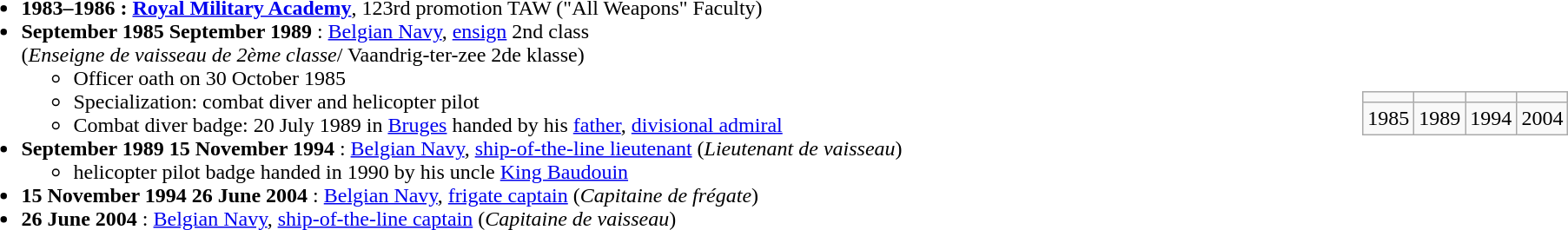<table>
<tr ->
<td><br><ul><li>  <strong>1983–1986 : <a href='#'>Royal Military Academy</a></strong>, 123rd promotion TAW ("All Weapons" Faculty)</li><li> <strong>September 1985  September 1989</strong> : <a href='#'>Belgian Navy</a>, <a href='#'>ensign</a> 2nd class<br>(<em>Enseigne de vaisseau de 2ème classe</em>/ Vaandrig-ter-zee 2de klasse)<ul><li>Officer oath on 30 October 1985</li><li>Specialization: combat diver and helicopter pilot</li><li>Combat diver badge: 20 July 1989 in <a href='#'>Bruges</a> handed by his <a href='#'>father</a>, <a href='#'>divisional admiral</a></li></ul></li><li> <strong>September 1989  15 November 1994</strong>  : <a href='#'>Belgian Navy</a>, <a href='#'>ship-of-the-line lieutenant</a> (<em>Lieutenant de vaisseau</em>)<ul><li>helicopter pilot badge handed in 1990 by his uncle <a href='#'>King Baudouin</a></li></ul></li><li> <strong>15 November 1994 26 June 2004</strong> : <a href='#'>Belgian Navy</a>, <a href='#'>frigate captain</a> (<em>Capitaine de frégate</em>)</li><li> <strong>26 June 2004</strong> : <a href='#'>Belgian Navy</a>, <a href='#'>ship-of-the-line captain</a> (<em>Capitaine de vaisseau</em>)</li></ul></td>
<td width=10%><br><table class="wikitable">
<tr ->
<td></td>
<td></td>
<td></td>
<td></td>
</tr>
<tr ->
<td>1985</td>
<td>1989</td>
<td>1994</td>
<td>2004</td>
</tr>
</table>
</td>
<td width=1%></td>
</tr>
</table>
